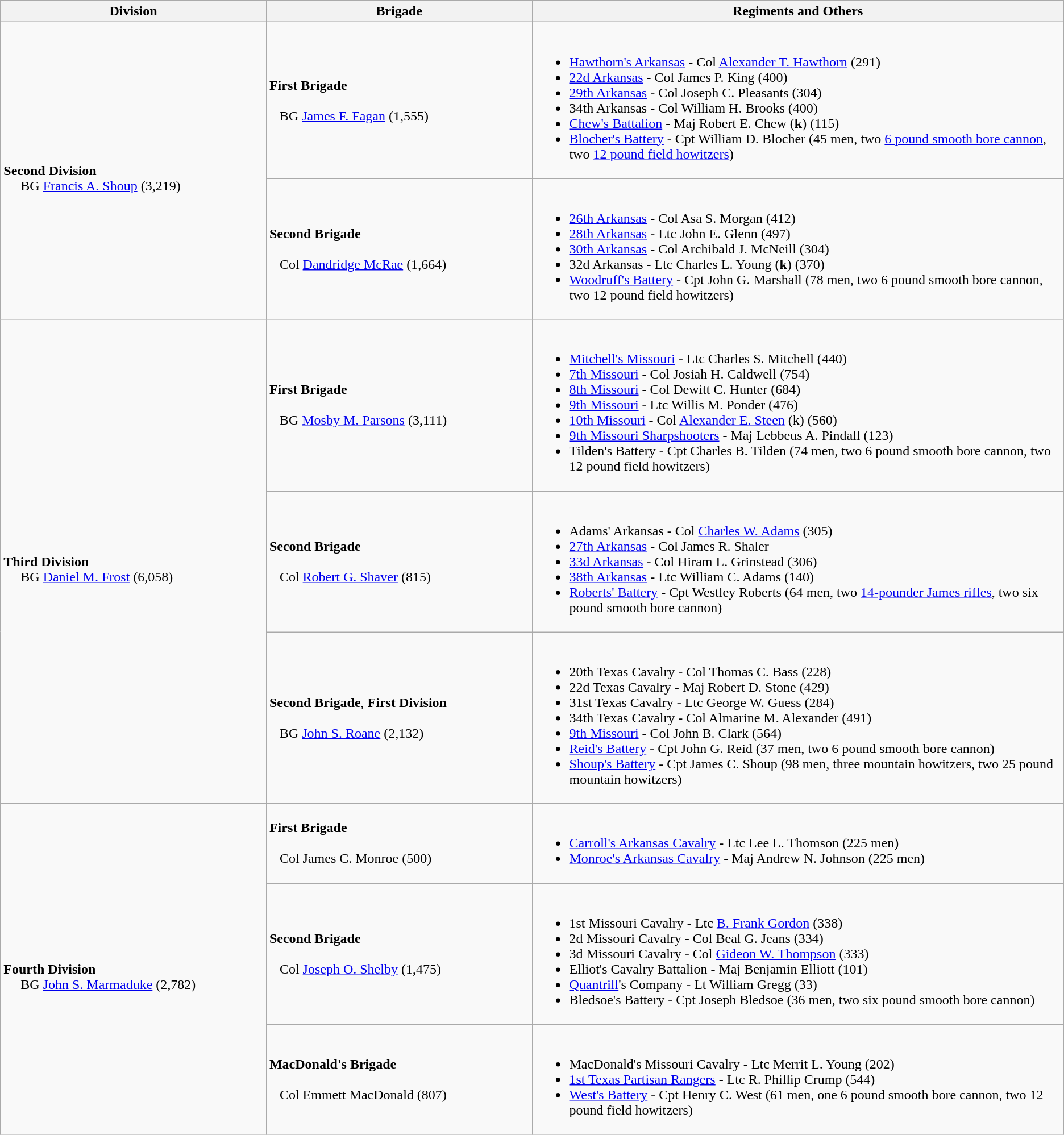<table class="wikitable">
<tr>
<th width=25%>Division</th>
<th width=25%>Brigade</th>
<th>Regiments and Others</th>
</tr>
<tr>
<td rowspan=2><br><strong>Second Division</strong>
<br>    
BG <a href='#'>Francis A. Shoup</a> (3,219)</td>
<td><strong>First Brigade</strong><br><br>  
BG <a href='#'>James F. Fagan</a> (1,555)</td>
<td><br><ul><li><a href='#'>Hawthorn's Arkansas</a> - Col <a href='#'>Alexander T. Hawthorn</a> (291)</li><li><a href='#'>22d Arkansas</a> - Col James P. King (400)</li><li><a href='#'>29th Arkansas</a> - Col Joseph C. Pleasants (304)</li><li>34th Arkansas - Col William H. Brooks (400)</li><li><a href='#'>Chew's Battalion</a> - Maj Robert E. Chew (<strong>k</strong>) (115)</li><li><a href='#'>Blocher's Battery</a> - Cpt William D. Blocher (45 men, two <a href='#'>6 pound smooth bore cannon</a>, two <a href='#'>12 pound field howitzers</a>)</li></ul></td>
</tr>
<tr>
<td><strong>Second Brigade</strong><br><br>  
Col <a href='#'>Dandridge McRae</a> (1,664)</td>
<td><br><ul><li><a href='#'>26th Arkansas</a> - Col Asa S. Morgan (412)</li><li><a href='#'>28th Arkansas</a> - Ltc John E. Glenn (497)</li><li><a href='#'>30th Arkansas</a> - Col Archibald J. McNeill (304)</li><li>32d Arkansas - Ltc Charles L. Young (<strong>k</strong>) (370)</li><li><a href='#'>Woodruff's Battery</a> - Cpt John G. Marshall (78 men, two 6 pound smooth bore cannon, two 12 pound field howitzers)</li></ul></td>
</tr>
<tr>
<td rowspan=3><br><strong>Third Division</strong>
<br>    
BG <a href='#'>Daniel M. Frost</a> (6,058)</td>
<td><strong>First Brigade</strong><br><br>  
BG <a href='#'>Mosby M. Parsons</a> (3,111)</td>
<td><br><ul><li><a href='#'>Mitchell's Missouri</a> - Ltc Charles S. Mitchell (440)</li><li><a href='#'>7th Missouri</a> - Col Josiah H. Caldwell (754)</li><li><a href='#'>8th Missouri</a> - Col Dewitt C. Hunter (684)</li><li><a href='#'>9th Missouri</a> - Ltc Willis M. Ponder (476)</li><li><a href='#'>10th Missouri</a> - Col <a href='#'>Alexander E. Steen</a> (k) (560)</li><li><a href='#'>9th Missouri Sharpshooters</a> - Maj Lebbeus A. Pindall (123)</li><li>Tilden's Battery - Cpt Charles B. Tilden (74 men, two 6 pound smooth bore cannon, two 12 pound field howitzers)</li></ul></td>
</tr>
<tr>
<td><strong>Second Brigade</strong><br><br>  
Col <a href='#'>Robert G. Shaver</a> (815)</td>
<td><br><ul><li>Adams' Arkansas - Col <a href='#'>Charles W. Adams</a> (305)</li><li><a href='#'>27th Arkansas</a> - Col James R. Shaler</li><li><a href='#'>33d Arkansas</a> - Col Hiram L. Grinstead (306)</li><li><a href='#'>38th Arkansas</a> - Ltc William C. Adams (140)</li><li><a href='#'>Roberts' Battery</a> - Cpt Westley Roberts (64 men, two <a href='#'>14-pounder James rifles</a>, two six pound smooth bore cannon)</li></ul></td>
</tr>
<tr>
<td><strong>Second Brigade</strong>, <strong>First Division</strong><br><br>  
BG <a href='#'>John S. Roane</a> (2,132)</td>
<td><br><ul><li>20th Texas Cavalry - Col Thomas C. Bass (228)</li><li>22d Texas Cavalry - Maj Robert D. Stone (429)</li><li>31st Texas Cavalry - Ltc George W. Guess (284)</li><li>34th Texas Cavalry - Col Almarine M. Alexander (491)</li><li><a href='#'>9th Missouri</a> - Col John B. Clark (564)</li><li><a href='#'>Reid's Battery</a> - Cpt John G. Reid (37 men, two 6 pound smooth bore cannon)</li><li><a href='#'>Shoup's Battery</a> - Cpt James C. Shoup (98 men, three mountain howitzers, two 25 pound mountain howitzers)</li></ul></td>
</tr>
<tr>
<td rowspan=3><br><strong>Fourth Division</strong>
<br>    
BG <a href='#'>John S. Marmaduke</a> (2,782)</td>
<td><strong>First Brigade</strong><br><br>  
Col James C. Monroe (500)</td>
<td><br><ul><li><a href='#'>Carroll's Arkansas Cavalry</a> - Ltc Lee L. Thomson (225 men)</li><li><a href='#'>Monroe's Arkansas Cavalry</a> - Maj Andrew N. Johnson (225 men)</li></ul></td>
</tr>
<tr>
<td><strong>Second Brigade</strong><br><br>  
Col <a href='#'>Joseph O. Shelby</a> (1,475)</td>
<td><br><ul><li>1st Missouri Cavalry - Ltc <a href='#'>B. Frank Gordon</a> (338)</li><li>2d Missouri Cavalry - Col Beal G. Jeans (334)</li><li>3d Missouri Cavalry - Col <a href='#'>Gideon W. Thompson</a> (333)</li><li>Elliot's Cavalry Battalion - Maj Benjamin Elliott (101)</li><li><a href='#'>Quantrill</a>'s Company - Lt William Gregg (33)</li><li>Bledsoe's Battery - Cpt Joseph Bledsoe (36 men, two six pound smooth bore cannon)</li></ul></td>
</tr>
<tr>
<td><strong>MacDonald's Brigade</strong><br><br>  
Col Emmett MacDonald (807)</td>
<td><br><ul><li>MacDonald's Missouri Cavalry - Ltc Merrit L. Young (202)</li><li><a href='#'>1st Texas Partisan Rangers</a> - Ltc R. Phillip Crump (544)</li><li><a href='#'>West's Battery</a> - Cpt Henry C. West (61 men, one 6 pound smooth bore cannon, two 12 pound field howitzers)</li></ul></td>
</tr>
</table>
